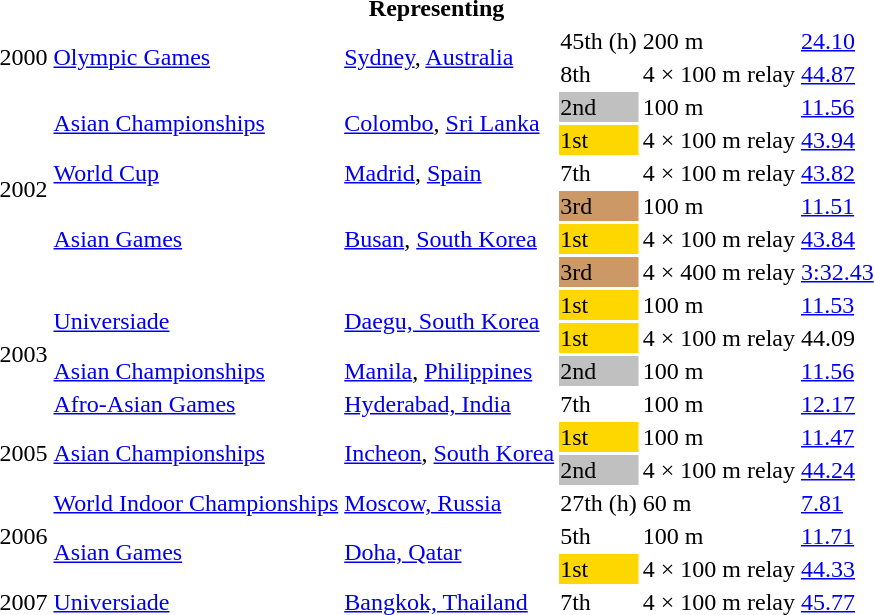<table>
<tr>
<th colspan="6">Representing </th>
</tr>
<tr>
<td rowspan=2>2000</td>
<td rowspan=2><a href='#'>Olympic Games</a></td>
<td rowspan=2><a href='#'>Sydney</a>, <a href='#'>Australia</a></td>
<td>45th (h)</td>
<td>200 m</td>
<td><a href='#'>24.10</a></td>
</tr>
<tr>
<td>8th</td>
<td>4 × 100 m relay</td>
<td><a href='#'>44.87</a></td>
</tr>
<tr>
<td rowspan=6>2002</td>
<td rowspan=2><a href='#'>Asian Championships</a></td>
<td rowspan=2><a href='#'>Colombo</a>, <a href='#'>Sri Lanka</a></td>
<td bgcolor="silver">2nd</td>
<td>100 m</td>
<td><a href='#'>11.56</a></td>
</tr>
<tr>
<td bgcolor=gold>1st</td>
<td>4 × 100 m relay</td>
<td><a href='#'>43.94</a></td>
</tr>
<tr>
<td><a href='#'>World Cup</a></td>
<td><a href='#'>Madrid</a>, <a href='#'>Spain</a></td>
<td>7th</td>
<td>4 × 100 m relay</td>
<td><a href='#'>43.82</a></td>
</tr>
<tr>
<td rowspan=3><a href='#'>Asian Games</a></td>
<td rowspan=3><a href='#'>Busan</a>, <a href='#'>South Korea</a></td>
<td bgcolor="cc9966">3rd</td>
<td>100 m</td>
<td><a href='#'>11.51</a></td>
</tr>
<tr>
<td bgcolor="gold">1st</td>
<td>4 × 100 m relay</td>
<td><a href='#'>43.84</a></td>
</tr>
<tr>
<td bgcolor="cc9966">3rd</td>
<td>4 × 400 m relay</td>
<td><a href='#'>3:32.43</a></td>
</tr>
<tr>
<td rowspan=4>2003</td>
<td rowspan=2><a href='#'>Universiade</a></td>
<td rowspan=2><a href='#'>Daegu, South Korea</a></td>
<td bgcolor="gold">1st</td>
<td>100 m</td>
<td><a href='#'>11.53</a></td>
</tr>
<tr>
<td bgcolor=gold>1st</td>
<td>4 × 100 m relay</td>
<td>44.09</td>
</tr>
<tr>
<td><a href='#'>Asian Championships</a></td>
<td><a href='#'>Manila</a>, <a href='#'>Philippines</a></td>
<td bgcolor="silver">2nd</td>
<td>100 m</td>
<td><a href='#'>11.56</a></td>
</tr>
<tr>
<td><a href='#'>Afro-Asian Games</a></td>
<td><a href='#'>Hyderabad, India</a></td>
<td>7th</td>
<td>100 m</td>
<td><a href='#'>12.17</a></td>
</tr>
<tr>
<td rowspan=2>2005</td>
<td rowspan=2><a href='#'>Asian Championships</a></td>
<td rowspan=2><a href='#'>Incheon</a>, <a href='#'>South Korea</a></td>
<td bgcolor="gold">1st</td>
<td>100 m</td>
<td><a href='#'>11.47</a></td>
</tr>
<tr>
<td bgcolor="silver">2nd</td>
<td>4 × 100 m relay</td>
<td><a href='#'>44.24</a></td>
</tr>
<tr>
<td rowspan=3>2006</td>
<td><a href='#'>World Indoor Championships</a></td>
<td><a href='#'>Moscow, Russia</a></td>
<td>27th (h)</td>
<td>60 m</td>
<td><a href='#'>7.81</a></td>
</tr>
<tr>
<td rowspan=2><a href='#'>Asian Games</a></td>
<td rowspan=2><a href='#'>Doha, Qatar</a></td>
<td>5th</td>
<td>100 m</td>
<td><a href='#'>11.71</a></td>
</tr>
<tr>
<td bgcolor="gold">1st</td>
<td>4 × 100 m relay</td>
<td><a href='#'>44.33</a></td>
</tr>
<tr>
<td>2007</td>
<td><a href='#'>Universiade</a></td>
<td><a href='#'>Bangkok, Thailand</a></td>
<td>7th</td>
<td>4 × 100 m relay</td>
<td><a href='#'>45.77</a></td>
</tr>
</table>
